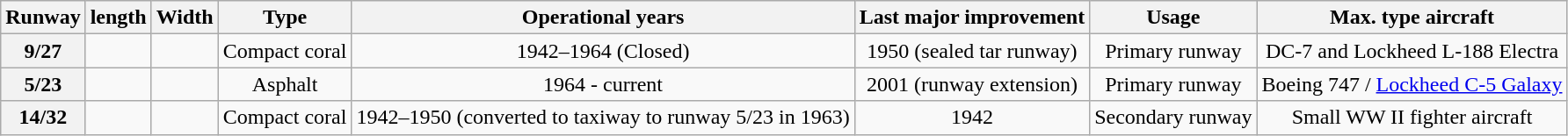<table style="text-align: center;" class="wikitable">
<tr>
<th>Runway</th>
<th>length</th>
<th>Width</th>
<th>Type</th>
<th>Operational years</th>
<th>Last major improvement</th>
<th>Usage</th>
<th>Max. type aircraft</th>
</tr>
<tr>
<th>9/27</th>
<td></td>
<td></td>
<td>Compact coral</td>
<td>1942–1964 (Closed)</td>
<td>1950 (sealed tar runway)</td>
<td>Primary runway</td>
<td>DC-7 and Lockheed L-188 Electra</td>
</tr>
<tr>
<th>5/23</th>
<td></td>
<td></td>
<td>Asphalt</td>
<td>1964 - current</td>
<td>2001 (runway extension)</td>
<td>Primary runway</td>
<td>Boeing 747 / <a href='#'>Lockheed C-5 Galaxy</a></td>
</tr>
<tr>
<th>14/32</th>
<td></td>
<td></td>
<td>Compact coral</td>
<td>1942–1950 (converted to taxiway to runway 5/23 in 1963)</td>
<td>1942</td>
<td>Secondary runway</td>
<td>Small WW II fighter aircraft</td>
</tr>
</table>
